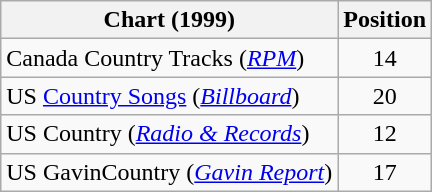<table class="wikitable sortable">
<tr>
<th scope="col">Chart (1999)</th>
<th scope="col">Position</th>
</tr>
<tr>
<td>Canada Country Tracks (<em><a href='#'>RPM</a></em>)</td>
<td align="center">14</td>
</tr>
<tr>
<td>US <a href='#'>Country Songs</a> (<em><a href='#'>Billboard</a></em>)</td>
<td align="center">20</td>
</tr>
<tr>
<td>US Country (<em><a href='#'>Radio & Records</a></em>)</td>
<td align="center">12</td>
</tr>
<tr>
<td>US GavinCountry (<em><a href='#'>Gavin Report</a></em>)</td>
<td align="center">17</td>
</tr>
</table>
